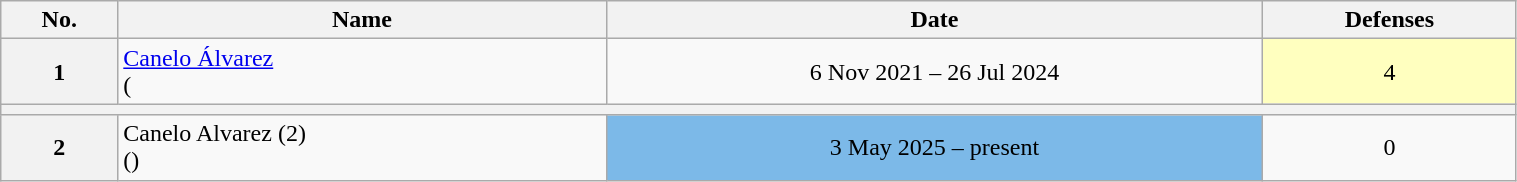<table class="wikitable sortable" style="width:80%">
<tr>
<th>No.</th>
<th>Name</th>
<th>Date</th>
<th>Defenses</th>
</tr>
<tr align=center>
<th>1</th>
<td align=left><a href='#'>Canelo Álvarez</a><br>(</td>
<td>6 Nov 2021 – 26 Jul 2024</td>
<td style="background:#ffffbf;">4</td>
</tr>
<tr align=center>
<th colspan=4></th>
</tr>
<tr align=center>
<th>2</th>
<td align=left>Canelo Alvarez (2)<br>()</td>
<td style="background:#7CB9E8;">3 May 2025 – present</td>
<td>0</td>
</tr>
</table>
